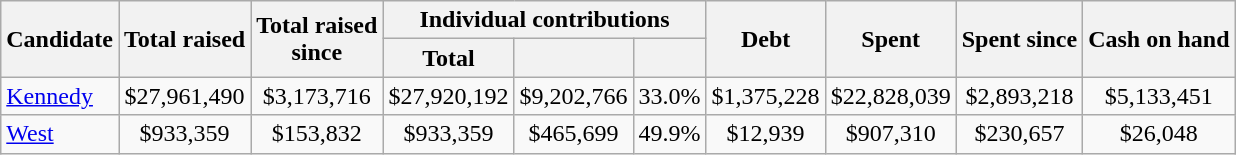<table class="wikitable sortable" style="text-align:center;">
<tr>
<th scope="col" rowspan=2>Candidate</th>
<th scope="col" data-sort-type=currency rowspan=2>Total raised</th>
<th scope="col" data-sort-type=currency rowspan=2>Total raised<br>since </th>
<th scope="col" colspan=3>Individual contributions</th>
<th scope="col" data-sort-type=currency rowspan=2>Debt</th>
<th scope="col" data-sort-type=currency rowspan=2>Spent</th>
<th scope="col" data-sort-type=currency rowspan=2>Spent since<br></th>
<th scope="col" data-sort-type=currency rowspan=2>Cash on hand</th>
</tr>
<tr>
<th scope="col" data-sort-type=currency>Total</th>
<th scope="col" data-sort-type=currency></th>
<th scope="col" data-sort-type=number></th>
</tr>
<tr>
<td style="text-align: left;"><a href='#'>Kennedy</a></td>
<td>$27,961,490</td>
<td>$3,173,716</td>
<td>$27,920,192</td>
<td>$9,202,766</td>
<td>33.0%</td>
<td>$1,375,228</td>
<td>$22,828,039</td>
<td>$2,893,218</td>
<td>$5,133,451</td>
</tr>
<tr>
<td style="text-align: left;"><a href='#'>West</a></td>
<td>$933,359</td>
<td>$153,832</td>
<td>$933,359</td>
<td>$465,699</td>
<td>49.9%</td>
<td>$12,939</td>
<td>$907,310</td>
<td>$230,657</td>
<td>$26,048</td>
</tr>
</table>
